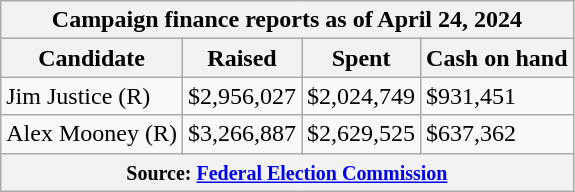<table class="wikitable sortable">
<tr>
<th colspan=4>Campaign finance reports as of April 24, 2024</th>
</tr>
<tr style="text-align:center;">
<th>Candidate</th>
<th>Raised</th>
<th>Spent</th>
<th>Cash on hand</th>
</tr>
<tr>
<td>Jim Justice (R)</td>
<td>$2,956,027</td>
<td>$2,024,749</td>
<td>$931,451</td>
</tr>
<tr>
<td>Alex Mooney (R)</td>
<td>$3,266,887</td>
<td>$2,629,525</td>
<td>$637,362</td>
</tr>
<tr>
<th colspan="4"><small>Source: <a href='#'>Federal Election Commission</a></small></th>
</tr>
</table>
